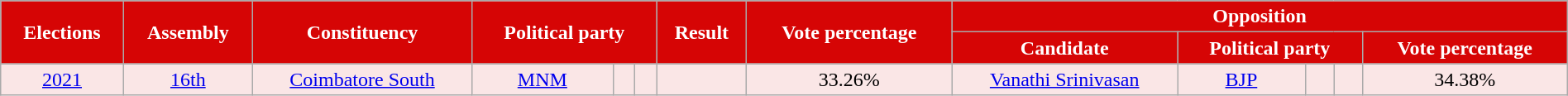<table class="wikitable sortable" style="width:100%;background:#FAE6E6;text-align:center">
<tr>
<th style="background-color:#D60505;color:white"rowspan=2>Elections</th>
<th style="background-color:#D60505;color:white"rowspan=2>Assembly</th>
<th style="background-color:#D60505;color:white"rowspan=2>Constituency</th>
<th style="background-color:#D60505;color:white"colspan=3 rowspan=2>Political party</th>
<th style="background-color:#D60505;color:white"rowspan=2>Result</th>
<th style="background-color:#D60505;color:white"rowspan=2>Vote percentage</th>
<th style="background-color:#D60505;color:white"colspan=5>Opposition</th>
</tr>
<tr>
<th style="background-color:#D60505;color:white">Candidate</th>
<th style="background-color:#D60505;color:white"colspan=3>Political party</th>
<th style="background-color:#D60505;color:white">Vote percentage</th>
</tr>
<tr>
<td><a href='#'>2021</a></td>
<td><a href='#'>16th</a></td>
<td><a href='#'>Coimbatore South</a></td>
<td><a href='#'>MNM</a></td>
<td></td>
<td></td>
<td></td>
<td>33.26%</td>
<td><a href='#'>Vanathi Srinivasan</a></td>
<td><a href='#'>BJP</a></td>
<td></td>
<td></td>
<td>34.38%</td>
</tr>
</table>
